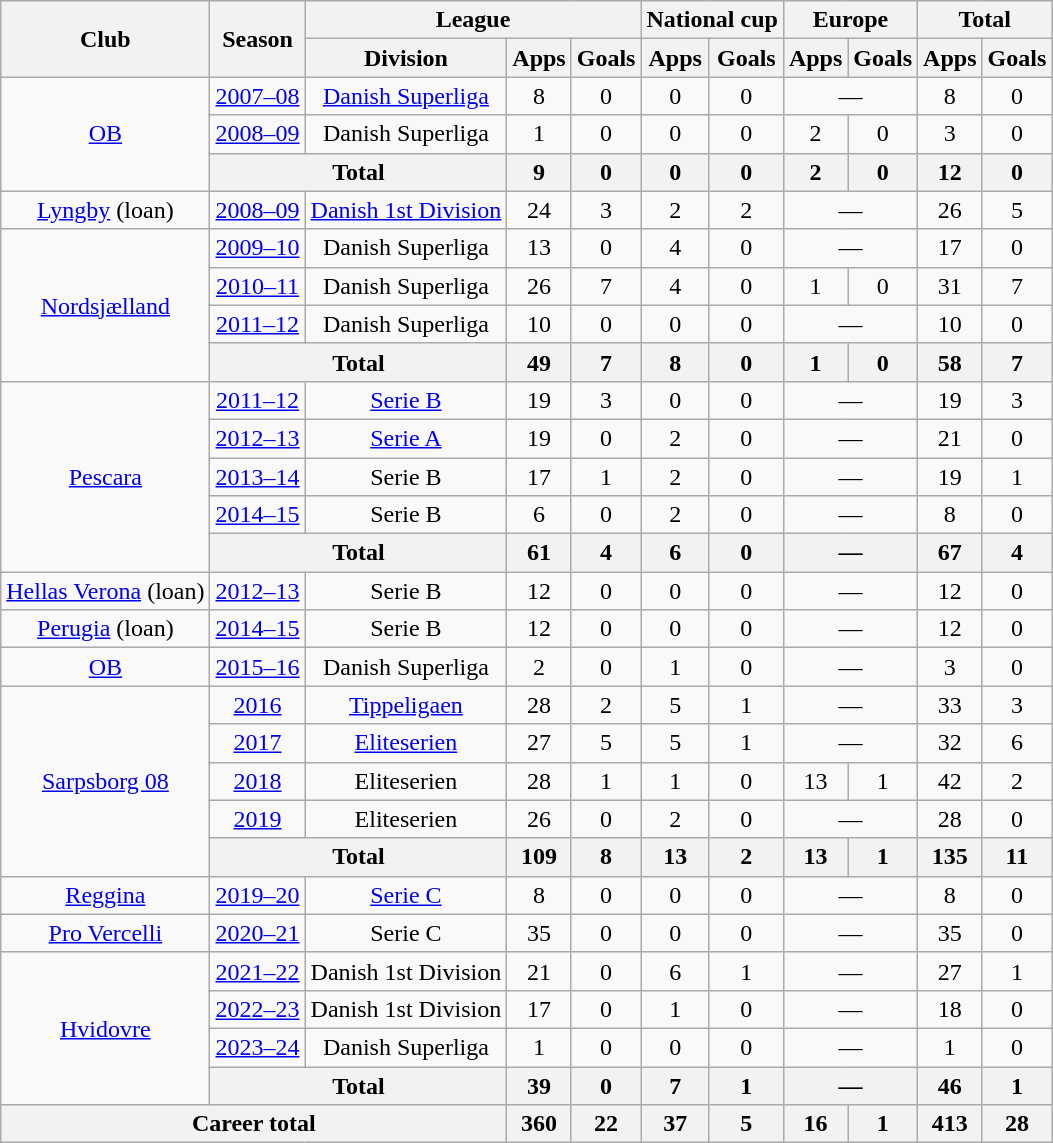<table class="wikitable" style="text-align: center;">
<tr>
<th rowspan="2">Club</th>
<th rowspan="2">Season</th>
<th colspan="3">League</th>
<th colspan="2">National cup</th>
<th colspan="2">Europe</th>
<th colspan="2">Total</th>
</tr>
<tr>
<th>Division</th>
<th>Apps</th>
<th>Goals</th>
<th>Apps</th>
<th>Goals</th>
<th>Apps</th>
<th>Goals</th>
<th>Apps</th>
<th>Goals</th>
</tr>
<tr>
<td rowspan="3"><a href='#'>OB</a></td>
<td><a href='#'>2007–08</a></td>
<td><a href='#'>Danish Superliga</a></td>
<td>8</td>
<td>0</td>
<td>0</td>
<td>0</td>
<td colspan="2">—</td>
<td>8</td>
<td>0</td>
</tr>
<tr>
<td><a href='#'>2008–09</a></td>
<td>Danish Superliga</td>
<td>1</td>
<td>0</td>
<td>0</td>
<td>0</td>
<td>2</td>
<td>0</td>
<td>3</td>
<td>0</td>
</tr>
<tr>
<th colspan="2">Total</th>
<th>9</th>
<th>0</th>
<th>0</th>
<th>0</th>
<th>2</th>
<th>0</th>
<th>12</th>
<th>0</th>
</tr>
<tr>
<td><a href='#'>Lyngby</a> (loan)</td>
<td><a href='#'>2008–09</a></td>
<td><a href='#'>Danish 1st Division</a></td>
<td>24</td>
<td>3</td>
<td>2</td>
<td>2</td>
<td colspan="2">—</td>
<td>26</td>
<td>5</td>
</tr>
<tr>
<td rowspan="4"><a href='#'>Nordsjælland</a></td>
<td><a href='#'>2009–10</a></td>
<td>Danish Superliga</td>
<td>13</td>
<td>0</td>
<td>4</td>
<td>0</td>
<td colspan="2">—</td>
<td>17</td>
<td>0</td>
</tr>
<tr>
<td><a href='#'>2010–11</a></td>
<td>Danish Superliga</td>
<td>26</td>
<td>7</td>
<td>4</td>
<td>0</td>
<td>1</td>
<td>0</td>
<td>31</td>
<td>7</td>
</tr>
<tr>
<td><a href='#'>2011–12</a></td>
<td>Danish Superliga</td>
<td>10</td>
<td>0</td>
<td>0</td>
<td>0</td>
<td colspan="2">—</td>
<td>10</td>
<td>0</td>
</tr>
<tr>
<th colspan="2">Total</th>
<th>49</th>
<th>7</th>
<th>8</th>
<th>0</th>
<th>1</th>
<th>0</th>
<th>58</th>
<th>7</th>
</tr>
<tr>
<td rowspan="5"><a href='#'>Pescara</a></td>
<td><a href='#'>2011–12</a></td>
<td><a href='#'>Serie B</a></td>
<td>19</td>
<td>3</td>
<td>0</td>
<td>0</td>
<td colspan="2">—</td>
<td>19</td>
<td>3</td>
</tr>
<tr>
<td><a href='#'>2012–13</a></td>
<td><a href='#'>Serie A</a></td>
<td>19</td>
<td>0</td>
<td>2</td>
<td>0</td>
<td colspan="2">—</td>
<td>21</td>
<td>0</td>
</tr>
<tr>
<td><a href='#'>2013–14</a></td>
<td>Serie B</td>
<td>17</td>
<td>1</td>
<td>2</td>
<td>0</td>
<td colspan="2">—</td>
<td>19</td>
<td>1</td>
</tr>
<tr>
<td><a href='#'>2014–15</a></td>
<td>Serie B</td>
<td>6</td>
<td>0</td>
<td>2</td>
<td>0</td>
<td colspan="2">—</td>
<td>8</td>
<td>0</td>
</tr>
<tr>
<th colspan="2">Total</th>
<th>61</th>
<th>4</th>
<th>6</th>
<th>0</th>
<th colspan="2">—</th>
<th>67</th>
<th>4</th>
</tr>
<tr>
<td><a href='#'>Hellas Verona</a> (loan)</td>
<td><a href='#'>2012–13</a></td>
<td>Serie B</td>
<td>12</td>
<td>0</td>
<td>0</td>
<td>0</td>
<td colspan="2">—</td>
<td>12</td>
<td>0</td>
</tr>
<tr>
<td><a href='#'>Perugia</a> (loan)</td>
<td><a href='#'>2014–15</a></td>
<td>Serie B</td>
<td>12</td>
<td>0</td>
<td>0</td>
<td>0</td>
<td colspan="2">—</td>
<td>12</td>
<td>0</td>
</tr>
<tr>
<td><a href='#'>OB</a></td>
<td><a href='#'>2015–16</a></td>
<td>Danish Superliga</td>
<td>2</td>
<td>0</td>
<td>1</td>
<td>0</td>
<td colspan="2">—</td>
<td>3</td>
<td>0</td>
</tr>
<tr>
<td rowspan="5"><a href='#'>Sarpsborg 08</a></td>
<td><a href='#'>2016</a></td>
<td><a href='#'>Tippeligaen</a></td>
<td>28</td>
<td>2</td>
<td>5</td>
<td>1</td>
<td colspan="2">—</td>
<td>33</td>
<td>3</td>
</tr>
<tr>
<td><a href='#'>2017</a></td>
<td><a href='#'>Eliteserien</a></td>
<td>27</td>
<td>5</td>
<td>5</td>
<td>1</td>
<td colspan="2">—</td>
<td>32</td>
<td>6</td>
</tr>
<tr>
<td><a href='#'>2018</a></td>
<td>Eliteserien</td>
<td>28</td>
<td>1</td>
<td>1</td>
<td>0</td>
<td>13</td>
<td>1</td>
<td>42</td>
<td>2</td>
</tr>
<tr>
<td><a href='#'>2019</a></td>
<td>Eliteserien</td>
<td>26</td>
<td>0</td>
<td>2</td>
<td>0</td>
<td colspan="2">—</td>
<td>28</td>
<td>0</td>
</tr>
<tr>
<th colspan="2">Total</th>
<th>109</th>
<th>8</th>
<th>13</th>
<th>2</th>
<th>13</th>
<th>1</th>
<th>135</th>
<th>11</th>
</tr>
<tr>
<td><a href='#'>Reggina</a></td>
<td><a href='#'>2019–20</a></td>
<td><a href='#'>Serie C</a></td>
<td>8</td>
<td>0</td>
<td>0</td>
<td>0</td>
<td colspan="2">—</td>
<td>8</td>
<td>0</td>
</tr>
<tr>
<td><a href='#'>Pro Vercelli</a></td>
<td><a href='#'>2020–21</a></td>
<td>Serie C</td>
<td>35</td>
<td>0</td>
<td>0</td>
<td>0</td>
<td colspan="2">—</td>
<td>35</td>
<td>0</td>
</tr>
<tr>
<td rowspan="4"><a href='#'>Hvidovre</a></td>
<td><a href='#'>2021–22</a></td>
<td>Danish 1st Division</td>
<td>21</td>
<td>0</td>
<td>6</td>
<td>1</td>
<td colspan="2">—</td>
<td>27</td>
<td>1</td>
</tr>
<tr>
<td><a href='#'>2022–23</a></td>
<td>Danish 1st Division</td>
<td>17</td>
<td>0</td>
<td>1</td>
<td>0</td>
<td colspan="2">—</td>
<td>18</td>
<td>0</td>
</tr>
<tr>
<td><a href='#'>2023–24</a></td>
<td>Danish Superliga</td>
<td>1</td>
<td>0</td>
<td>0</td>
<td>0</td>
<td colspan="2">—</td>
<td>1</td>
<td>0</td>
</tr>
<tr>
<th colspan="2">Total</th>
<th>39</th>
<th>0</th>
<th>7</th>
<th>1</th>
<th colspan="2">—</th>
<th>46</th>
<th>1</th>
</tr>
<tr>
<th colspan="3">Career total</th>
<th>360</th>
<th>22</th>
<th>37</th>
<th>5</th>
<th>16</th>
<th>1</th>
<th>413</th>
<th>28</th>
</tr>
</table>
